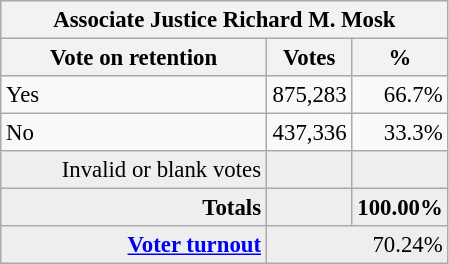<table class="wikitable" style="font-size: 95%;">
<tr style="background-color:#E9E9E9">
<th colspan=7>Associate Justice Richard M. Mosk</th>
</tr>
<tr style="background-color:#E9E9E9">
<th style="width: 170px">Vote on retention</th>
<th style="width: 50px">Votes</th>
<th style="width: 40px">%</th>
</tr>
<tr>
<td>Yes</td>
<td align="right">875,283</td>
<td align="right">66.7%</td>
</tr>
<tr>
<td>No</td>
<td align="right">437,336</td>
<td align="right">33.3%</td>
</tr>
<tr bgcolor="#EEEEEE">
<td align="right">Invalid or blank votes</td>
<td align="right"></td>
<td align="right"></td>
</tr>
<tr bgcolor="#EEEEEE">
<td align="right"><strong>Totals</strong></td>
<td align="right"><strong></strong></td>
<td align="right"><strong>100.00%</strong></td>
</tr>
<tr bgcolor="#EEEEEE">
<td align="right"><strong><a href='#'>Voter turnout</a></strong></td>
<td colspan="2" align="right">70.24%</td>
</tr>
</table>
